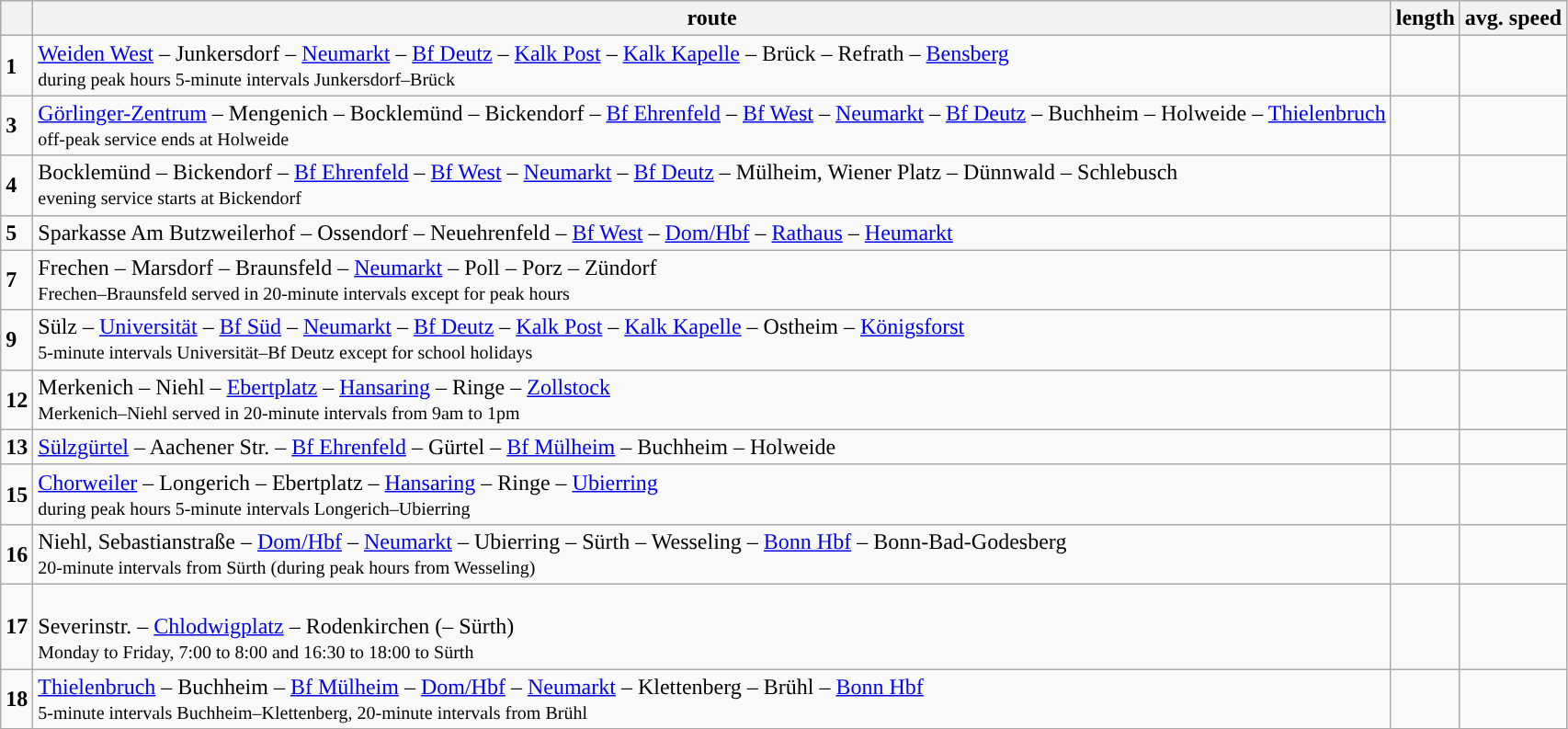<table class="wikitable">
<tr>
<th></th>
<th>route</th>
<th>length</th>
<th>avg. speed</th>
</tr>
<tr>
<td style="background:#"><strong>1</strong></td>
<td><a href='#'>Weiden West</a> – Junkersdorf – <a href='#'>Neumarkt</a> – <a href='#'>Bf Deutz</a> – <a href='#'>Kalk Post</a> – <a href='#'>Kalk Kapelle</a> – Brück – Refrath – <a href='#'>Bensberg</a><br><small>during peak hours 5-minute intervals Junkersdorf–Brück</small></td>
<td></td>
<td></td>
</tr>
<tr>
<td style="background:#"><strong>3</strong></td>
<td><a href='#'>Görlinger-Zentrum</a> – Mengenich – Bocklemünd – Bickendorf – <a href='#'>Bf Ehrenfeld</a> – <a href='#'>Bf West</a> – <a href='#'>Neumarkt</a> – <a href='#'>Bf Deutz</a> – Buchheim – Holweide – <a href='#'>Thielenbruch</a><br><small>off-peak service ends at Holweide</small></td>
<td></td>
<td></td>
</tr>
<tr>
<td style="background:#"><strong>4</strong></td>
<td>Bocklemünd – Bickendorf – <a href='#'>Bf Ehrenfeld</a> – <a href='#'>Bf West</a> – <a href='#'>Neumarkt</a> – <a href='#'>Bf Deutz</a> – Mülheim, Wiener Platz – Dünnwald – Schlebusch<br><small>evening service starts at Bickendorf</small></td>
<td></td>
<td></td>
</tr>
<tr>
<td style="background:#"><strong>5</strong></td>
<td>Sparkasse Am Butzweilerhof – Ossendorf – Neuehrenfeld – <a href='#'>Bf West</a> – <a href='#'>Dom/Hbf</a> – <a href='#'>Rathaus</a> – <a href='#'>Heumarkt</a></td>
<td></td>
<td></td>
</tr>
<tr>
<td style="background:#"><strong>7</strong></td>
<td>Frechen – Marsdorf – Braunsfeld – <a href='#'>Neumarkt</a> – Poll – Porz – Zündorf<br><small>Frechen–Braunsfeld served in 20-minute intervals except for peak hours</small></td>
<td></td>
<td></td>
</tr>
<tr>
<td style="background:#"><strong>9</strong></td>
<td>Sülz – <a href='#'>Universität</a> – <a href='#'>Bf Süd</a> – <a href='#'>Neumarkt</a> – <a href='#'>Bf Deutz</a> – <a href='#'>Kalk Post</a> – <a href='#'>Kalk Kapelle</a> – Ostheim – <a href='#'>Königsforst</a><br><small>5-minute intervals Universität–Bf Deutz except for school holidays</small></td>
<td></td>
<td></td>
</tr>
<tr>
<td style="background:#"><strong>12</strong></td>
<td>Merkenich – Niehl – <a href='#'>Ebertplatz</a> – <a href='#'>Hansaring</a> – Ringe – <a href='#'>Zollstock</a><br><small>Merkenich–Niehl served in 20-minute intervals from 9am to 1pm</small></td>
<td></td>
<td></td>
</tr>
<tr>
<td style="background:#"><strong>13</strong></td>
<td><a href='#'>Sülzgürtel</a> – Aachener Str. – <a href='#'>Bf Ehrenfeld</a> – Gürtel – <a href='#'>Bf Mülheim</a> – Buchheim – Holweide</td>
<td></td>
<td></td>
</tr>
<tr>
<td style="background:#"><strong>15</strong></td>
<td><a href='#'>Chorweiler</a> – Longerich – Ebertplatz – <a href='#'>Hansaring</a> – Ringe – <a href='#'>Ubierring</a><br><small>during peak hours 5-minute intervals Longerich–Ubierring</small></td>
<td></td>
<td></td>
</tr>
<tr>
<td style="background:#"><strong>16</strong></td>
<td>Niehl, Sebastianstraße – <a href='#'>Dom/Hbf</a> – <a href='#'>Neumarkt</a> – Ubierring – Sürth – Wesseling – <a href='#'>Bonn Hbf</a> – Bonn-Bad-Godesberg<br><small>20-minute intervals from Sürth (during peak hours from Wesseling)</small></td>
<td></td>
<td></td>
</tr>
<tr>
<td style="background:#"><strong>17</strong></td>
<td><br>Severinstr. – <a href='#'>Chlodwigplatz</a> – Rodenkirchen (– Sürth)<br><small>Monday to Friday, 7:00 to 8:00 and 16:30 to 18:00 to Sürth</small></td>
<td></td>
</tr>
<tr>
<td style="background:#"><strong>18</strong></td>
<td><a href='#'>Thielenbruch</a> – Buchheim – <a href='#'>Bf Mülheim</a> – <a href='#'>Dom/Hbf</a> – <a href='#'>Neumarkt</a> – Klettenberg – Brühl – <a href='#'>Bonn Hbf</a><br><small>5-minute intervals Buchheim–Klettenberg, 20-minute intervals from Brühl</small></td>
<td></td>
<td></td>
</tr>
</table>
